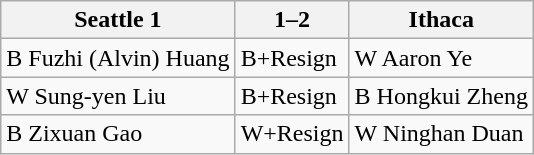<table class="wikitable">
<tr>
<th>Seattle 1</th>
<th>1–2</th>
<th>Ithaca</th>
</tr>
<tr>
<td>B Fuzhi (Alvin) Huang</td>
<td>B+Resign</td>
<td>W Aaron Ye</td>
</tr>
<tr>
<td>W Sung-yen Liu</td>
<td>B+Resign</td>
<td>B Hongkui Zheng</td>
</tr>
<tr>
<td>B Zixuan Gao</td>
<td>W+Resign</td>
<td>W Ninghan Duan</td>
</tr>
</table>
